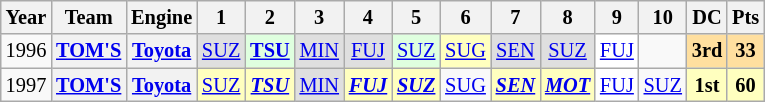<table class="wikitable" style="text-align:center; font-size:85%">
<tr>
<th>Year</th>
<th>Team</th>
<th>Engine</th>
<th>1</th>
<th>2</th>
<th>3</th>
<th>4</th>
<th>5</th>
<th>6</th>
<th>7</th>
<th>8</th>
<th>9</th>
<th>10</th>
<th>DC</th>
<th>Pts</th>
</tr>
<tr>
<td>1996</td>
<th><a href='#'>TOM'S</a></th>
<th><a href='#'>Toyota</a></th>
<td style="background:#DFDFDF;"><a href='#'>SUZ</a><br></td>
<td style="background:#DFFFDF;"><strong><a href='#'>TSU</a></strong><br></td>
<td style="background:#DFDFDF;"><a href='#'>MIN</a><br></td>
<td style="background:#DFDFDF;"><a href='#'>FUJ</a><br></td>
<td style="background:#DFFFDF;"><a href='#'>SUZ</a><br></td>
<td style="background:#FFFFBF;"><a href='#'>SUG</a><br></td>
<td style="background:#DFDFDF;"><a href='#'>SEN</a><br></td>
<td style="background:#DFDFDF;"><a href='#'>SUZ</a><br></td>
<td style="background:#FFFFFF;"><a href='#'>FUJ</a><br></td>
<td></td>
<th style="background:#FFDF9F;">3rd</th>
<th style="background:#FFDF9F;">33</th>
</tr>
<tr>
<td>1997</td>
<th><a href='#'>TOM'S</a></th>
<th><a href='#'>Toyota</a></th>
<td style="background:#FFFFBF;"><a href='#'>SUZ</a><br></td>
<td style="background:#FFFFBF;"><strong><em><a href='#'>TSU</a></em></strong><br></td>
<td style="background:#DFDFDF;"><a href='#'>MIN</a><br></td>
<td style="background:#FFFFBF;"><strong><em><a href='#'>FUJ</a></em></strong><br></td>
<td style="background:#FFFFBF;"><strong><em><a href='#'>SUZ</a></em></strong><br></td>
<td><a href='#'>SUG</a></td>
<td style="background:#FFFFBF;"><strong><em><a href='#'>SEN</a></em></strong><br></td>
<td style="background:#FFFFBF;"><strong><em><a href='#'>MOT</a></em></strong><br></td>
<td style="background:#FFFFFF;"><a href='#'>FUJ</a><br></td>
<td><a href='#'>SUZ</a></td>
<th style="background:#FFFFBF;">1st</th>
<th style="background:#FFFFBF;">60</th>
</tr>
</table>
